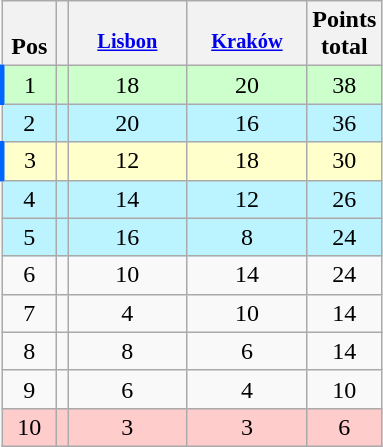<table class="wikitable" style="text-align:center;">
<tr>
<th style="width:1.8em;"><br>Pos</th>
<th></th>
<th style="width:5.2em;;font-size:85%;vertical-align:top;padding-left:4px;;padding-right:4px;;"><br><a href='#'>Lisbon</a></th>
<th style="width:5.2em;;font-size:85%;vertical-align:top;padding-left:4px;;padding-right:4px;;"><br><a href='#'>Kraków</a></th>
<th>Points<br>total</th>
</tr>
<tr bgcolor=ccffcc>
<td style="border-left:3px solid #06f;">1</td>
<td align=left></td>
<td>18</td>
<td>20</td>
<td>38</td>
</tr>
<tr bgcolor=#BBF3FF>
<td>2</td>
<td align=left></td>
<td>20</td>
<td>16</td>
<td>36</td>
</tr>
<tr bgcolor=#ffc>
<td style="border-left:3px solid #06f;">3</td>
<td align=left></td>
<td>12</td>
<td>18</td>
<td>30</td>
</tr>
<tr bgcolor=#BBF3FF>
<td>4</td>
<td align=left></td>
<td>14</td>
<td>12</td>
<td>26</td>
</tr>
<tr bgcolor=#BBF3FF>
<td>5</td>
<td align=left></td>
<td>16</td>
<td>8</td>
<td>24</td>
</tr>
<tr>
<td>6</td>
<td align=left></td>
<td>10</td>
<td>14</td>
<td>24</td>
</tr>
<tr>
<td>7</td>
<td align=left></td>
<td>4</td>
<td>10</td>
<td>14</td>
</tr>
<tr>
<td>8</td>
<td align=left></td>
<td>8</td>
<td>6</td>
<td>14</td>
</tr>
<tr>
<td>9</td>
<td align=left></td>
<td>6</td>
<td>4</td>
<td>10</td>
</tr>
<tr bgcolor=ffcccc>
<td>10</td>
<td align=left></td>
<td>3</td>
<td>3</td>
<td>6</td>
</tr>
</table>
